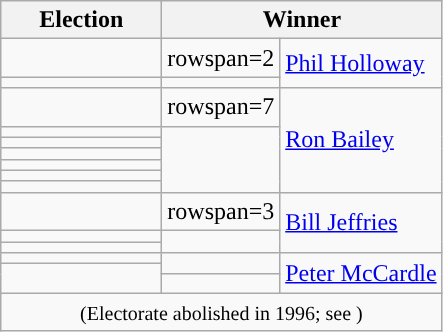<table class=wikitable>
<tr>
<th width=100>Election</th>
<th width=175 colspan=2>Winner</th>
</tr>
<tr>
<td></td>
<td>rowspan=2 </td>
<td rowspan=2><a href='#'>Phil Holloway</a></td>
</tr>
<tr>
<td></td>
</tr>
<tr>
<td></td>
<td>rowspan=7 </td>
<td rowspan=7><a href='#'>Ron Bailey</a></td>
</tr>
<tr>
<td></td>
</tr>
<tr>
<td></td>
</tr>
<tr>
<td></td>
</tr>
<tr>
<td></td>
</tr>
<tr>
<td></td>
</tr>
<tr>
<td></td>
</tr>
<tr>
<td></td>
<td>rowspan=3 </td>
<td rowspan=3><a href='#'>Bill Jeffries</a></td>
</tr>
<tr>
<td></td>
</tr>
<tr>
<td></td>
</tr>
<tr>
<td></td>
<td style="border-bottom:solid 0 grey; background:"></td>
<td rowspan = 3><a href='#'>Peter McCardle</a></td>
</tr>
<tr>
<td rowspan = 2></td>
<td style="border-top:solid 0 grey; background:"></td>
</tr>
<tr>
<td height=5 style="border-top:solid 0 grey; background:"></td>
</tr>
<tr>
<td colspan=3 align=center><small>(Electorate abolished in 1996; see )</small></td>
</tr>
</table>
